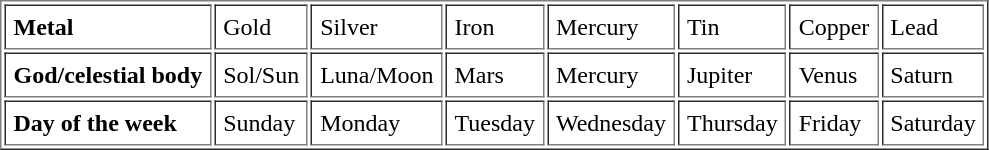<table cellpadding="5" border="1">
<tr>
<td><strong>Metal</strong></td>
<td>Gold</td>
<td>Silver</td>
<td>Iron</td>
<td>Mercury</td>
<td>Tin</td>
<td>Copper</td>
<td>Lead</td>
</tr>
<tr>
<td><strong>God/celestial body</strong></td>
<td>Sol/Sun</td>
<td>Luna/Moon</td>
<td>Mars</td>
<td>Mercury</td>
<td>Jupiter</td>
<td>Venus</td>
<td>Saturn</td>
</tr>
<tr>
<td><strong>Day of the week</strong></td>
<td>Sunday</td>
<td>Monday</td>
<td>Tuesday</td>
<td>Wednesday</td>
<td>Thursday</td>
<td>Friday</td>
<td>Saturday</td>
</tr>
</table>
